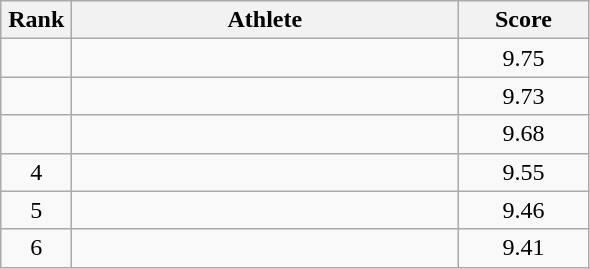<table class = "wikitable" style="text-align:center;">
<tr>
<th width=40>Rank</th>
<th width=250>Athlete</th>
<th width=80>Score</th>
</tr>
<tr>
<td></td>
<td align=left></td>
<td>9.75</td>
</tr>
<tr>
<td></td>
<td align=left></td>
<td>9.73</td>
</tr>
<tr>
<td></td>
<td align=left></td>
<td>9.68</td>
</tr>
<tr>
<td>4</td>
<td align=left></td>
<td>9.55</td>
</tr>
<tr>
<td>5</td>
<td align=left></td>
<td>9.46</td>
</tr>
<tr>
<td>6</td>
<td align=left></td>
<td>9.41</td>
</tr>
</table>
